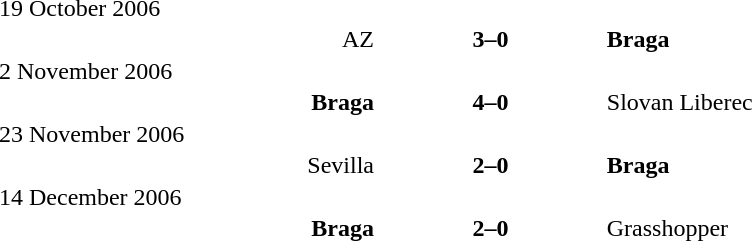<table cellspacing="1" width="100%">
<tr>
<th width="20%"></th>
<th width="12%"></th>
<th></th>
</tr>
<tr>
<td>19 October 2006</td>
</tr>
<tr>
<td align="right">AZ</td>
<td align="center"><strong>3–0</strong></td>
<td><strong>Braga</strong></td>
</tr>
<tr>
<td>2 November 2006</td>
</tr>
<tr>
<td align="right"><strong>Braga</strong></td>
<td align="center"><strong>4–0</strong></td>
<td>Slovan Liberec</td>
</tr>
<tr>
<td>23 November 2006</td>
</tr>
<tr>
<td align="right">Sevilla</td>
<td align="center"><strong>2–0</strong></td>
<td><strong>Braga</strong></td>
</tr>
<tr>
<td>14 December 2006</td>
</tr>
<tr>
<td align="right"><strong>Braga</strong></td>
<td align="center"><strong>2–0</strong></td>
<td>Grasshopper</td>
</tr>
</table>
